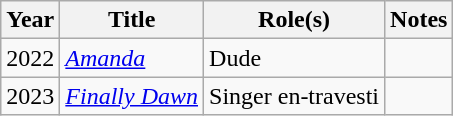<table class="wikitable plainrowheaders sortable">
<tr>
<th scope="col">Year</th>
<th scope="col">Title</th>
<th scope="col">Role(s)</th>
<th scope="col" class="unsortable">Notes</th>
</tr>
<tr>
<td>2022</td>
<td><em><a href='#'>Amanda</a></em></td>
<td>Dude</td>
<td></td>
</tr>
<tr>
<td>2023</td>
<td><em><a href='#'>Finally Dawn</a></em></td>
<td>Singer en-travesti</td>
<td></td>
</tr>
</table>
